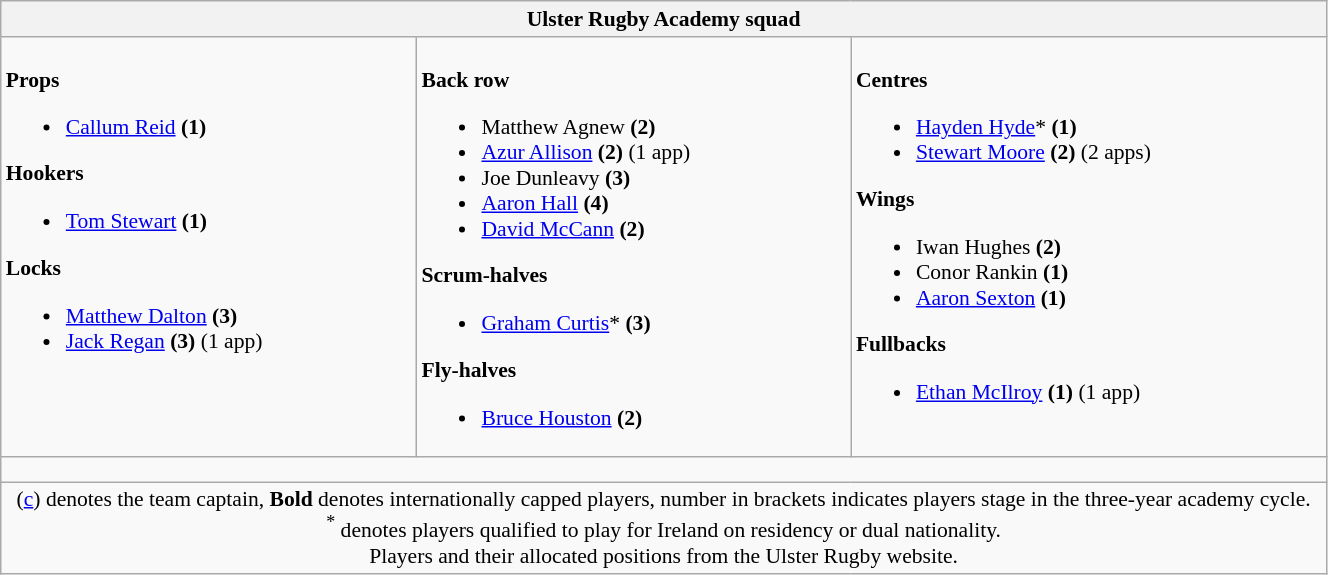<table class="wikitable" style="text-align:left; font-size:90%; width:70%">
<tr>
<th colspan="100%">Ulster Rugby Academy squad</th>
</tr>
<tr valign="top">
<td><br><strong>Props</strong><ul><li> <a href='#'>Callum Reid</a> <strong>(1)</strong></li></ul><strong>Hookers</strong><ul><li> <a href='#'>Tom Stewart</a> <strong>(1)</strong></li></ul><strong>Locks</strong><ul><li> <a href='#'>Matthew Dalton</a> <strong>(3)</strong></li><li> <a href='#'>Jack Regan</a> <strong>(3)</strong> (1 app)</li></ul></td>
<td><br><strong>Back row</strong><ul><li> Matthew Agnew <strong>(2)</strong></li><li> <a href='#'>Azur Allison</a> <strong>(2)</strong> (1 app)</li><li> Joe Dunleavy <strong>(3)</strong></li><li> <a href='#'>Aaron Hall</a> <strong>(4)</strong></li><li> <a href='#'>David McCann</a> <strong>(2)</strong></li></ul><strong>Scrum-halves</strong><ul><li> <a href='#'>Graham Curtis</a>* <strong>(3)</strong></li></ul><strong>Fly-halves</strong><ul><li> <a href='#'>Bruce Houston</a> <strong>(2)</strong></li></ul></td>
<td><br><strong>Centres</strong><ul><li> <a href='#'>Hayden Hyde</a>* <strong>(1)</strong></li><li> <a href='#'>Stewart Moore</a> <strong>(2)</strong> (2 apps)</li></ul><strong>Wings</strong><ul><li> Iwan Hughes <strong>(2)</strong></li><li> Conor Rankin <strong>(1)</strong></li><li> <a href='#'>Aaron Sexton</a> <strong>(1)</strong></li></ul><strong>Fullbacks</strong><ul><li> <a href='#'>Ethan McIlroy</a> <strong>(1)</strong> (1 app)</li></ul></td>
</tr>
<tr>
<td colspan="100%" style="height: 10px;"></td>
</tr>
<tr>
<td colspan="100%" style="text-align:center;">(<a href='#'>c</a>) denotes the team captain, <strong>Bold</strong> denotes internationally capped players, number in brackets indicates players stage in the three-year academy cycle. <br> <sup>*</sup> denotes players qualified to play for Ireland on residency or dual nationality. <br> Players and their allocated positions from the Ulster Rugby website.</td>
</tr>
</table>
